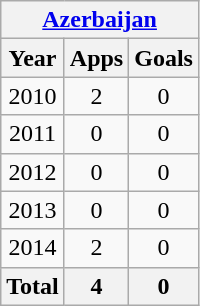<table class="wikitable" style="text-align:center">
<tr>
<th colspan=3><a href='#'>Azerbaijan</a></th>
</tr>
<tr>
<th>Year</th>
<th>Apps</th>
<th>Goals</th>
</tr>
<tr>
<td>2010</td>
<td>2</td>
<td>0</td>
</tr>
<tr>
<td>2011</td>
<td>0</td>
<td>0</td>
</tr>
<tr>
<td>2012</td>
<td>0</td>
<td>0</td>
</tr>
<tr>
<td>2013</td>
<td>0</td>
<td>0</td>
</tr>
<tr>
<td>2014</td>
<td>2</td>
<td>0</td>
</tr>
<tr>
<th>Total</th>
<th>4</th>
<th>0</th>
</tr>
</table>
